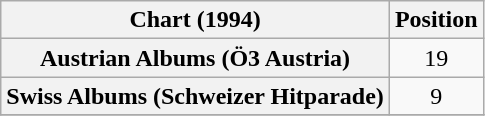<table class="wikitable sortable plainrowheaders" style="text-align:center">
<tr>
<th scope="col">Chart (1994)</th>
<th scope="col">Position</th>
</tr>
<tr>
<th scope="row">Austrian Albums (Ö3 Austria)</th>
<td>19</td>
</tr>
<tr>
<th scope="row">Swiss Albums (Schweizer Hitparade)</th>
<td>9</td>
</tr>
<tr>
</tr>
</table>
